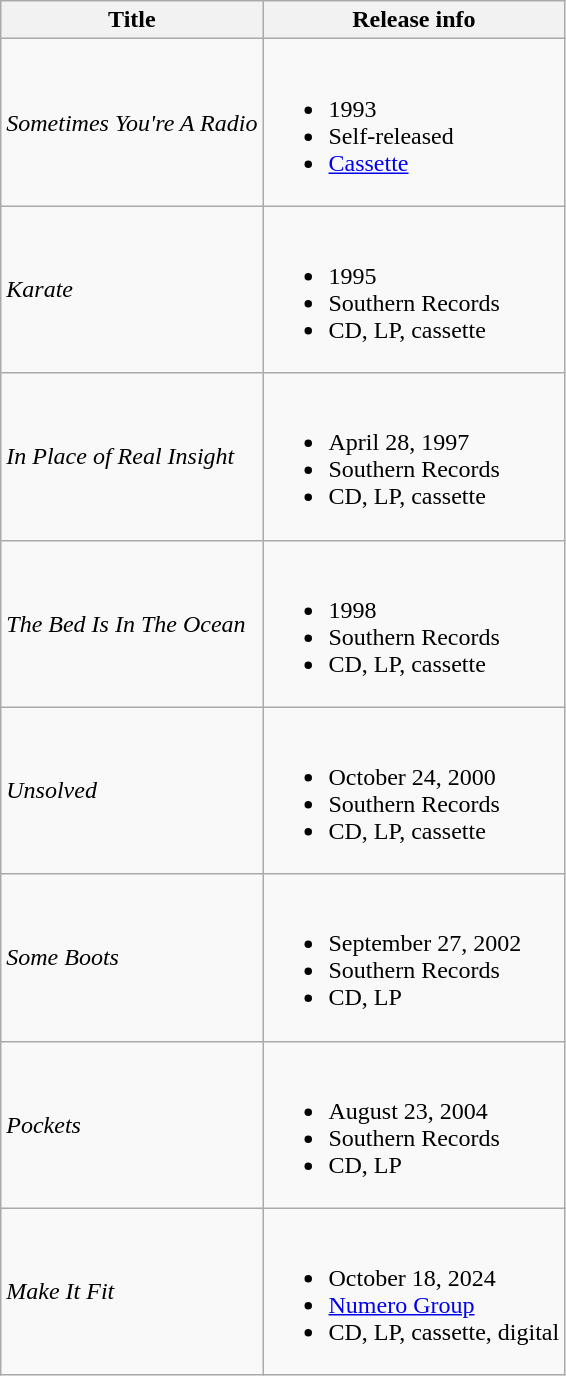<table class="wikitable">
<tr>
<th>Title</th>
<th>Release info</th>
</tr>
<tr>
<td><em>Sometimes You're A Radio</em></td>
<td><br><ul><li>1993</li><li>Self-released</li><li><a href='#'>Cassette</a></li></ul></td>
</tr>
<tr>
<td><em>Karate</em></td>
<td><br><ul><li>1995</li><li>Southern Records</li><li>CD, LP, cassette</li></ul></td>
</tr>
<tr>
<td><em>In Place of Real Insight</em></td>
<td><br><ul><li>April 28, 1997</li><li>Southern Records</li><li>CD, LP, cassette</li></ul></td>
</tr>
<tr>
<td><em>The Bed Is In The Ocean</em></td>
<td><br><ul><li>1998</li><li>Southern Records</li><li>CD, LP, cassette</li></ul></td>
</tr>
<tr>
<td><em>Unsolved</em></td>
<td><br><ul><li>October 24, 2000</li><li>Southern Records</li><li>CD, LP, cassette</li></ul></td>
</tr>
<tr>
<td><em>Some Boots</em></td>
<td><br><ul><li>September 27, 2002</li><li>Southern Records</li><li>CD, LP</li></ul></td>
</tr>
<tr>
<td><em>Pockets</em></td>
<td><br><ul><li>August 23, 2004</li><li>Southern Records</li><li>CD, LP</li></ul></td>
</tr>
<tr>
<td><em>Make It Fit</em></td>
<td><br><ul><li>October 18, 2024</li><li><a href='#'>Numero Group</a></li><li>CD, LP, cassette, digital</li></ul></td>
</tr>
</table>
